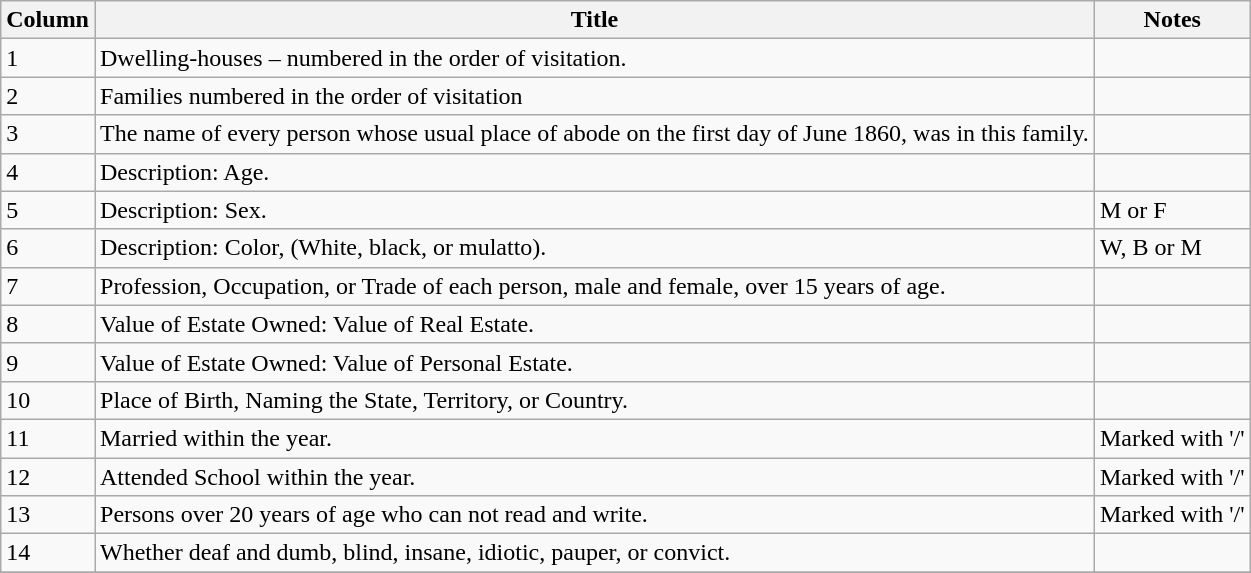<table border="1" class="wikitable">
<tr>
<th>Column</th>
<th>Title</th>
<th>Notes</th>
</tr>
<tr>
<td>1</td>
<td>Dwelling-houses – numbered in the order of visitation.</td>
<td></td>
</tr>
<tr>
<td>2</td>
<td>Families numbered in the order of visitation</td>
<td></td>
</tr>
<tr>
<td>3</td>
<td>The name of every person whose usual place of abode on the first day of June 1860, was in this family.</td>
<td></td>
</tr>
<tr>
<td>4</td>
<td>Description: Age.</td>
<td></td>
</tr>
<tr>
<td>5</td>
<td>Description: Sex.</td>
<td>M or F</td>
</tr>
<tr>
<td>6</td>
<td>Description: Color, (White, black, or mulatto).</td>
<td>W, B or M</td>
</tr>
<tr>
<td>7</td>
<td>Profession, Occupation, or Trade of each person, male and female, over 15 years of age.</td>
<td></td>
</tr>
<tr>
<td>8</td>
<td>Value of Estate Owned: Value of Real Estate.</td>
<td></td>
</tr>
<tr>
<td>9</td>
<td>Value of Estate Owned: Value of Personal Estate.</td>
<td></td>
</tr>
<tr>
<td>10</td>
<td>Place of Birth, Naming the State, Territory, or Country.</td>
<td></td>
</tr>
<tr>
<td>11</td>
<td>Married within the year.</td>
<td>Marked with '/'</td>
</tr>
<tr>
<td>12</td>
<td>Attended School within the year.</td>
<td>Marked with '/'</td>
</tr>
<tr>
<td>13</td>
<td>Persons over 20 years of age who can not read and write.</td>
<td>Marked with '/'</td>
</tr>
<tr>
<td>14</td>
<td>Whether deaf and dumb, blind, insane, idiotic, pauper, or convict.</td>
<td></td>
</tr>
<tr>
</tr>
</table>
